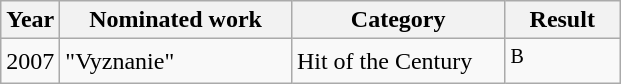<table class="wikitable">
<tr>
<th style="width:32px;">Year</th>
<th style="width:147px;">Nominated work</th>
<th style="width:135px;">Category</th>
<th style="width:69px;">Result</th>
</tr>
<tr>
<td>2007</td>
<td>"Vyznanie"</td>
<td>Hit of the Century</td>
<td><sup>B</sup></td>
</tr>
</table>
